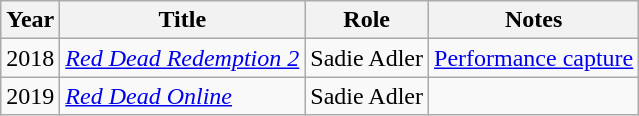<table class="wikitable">
<tr>
<th>Year</th>
<th>Title</th>
<th>Role</th>
<th>Notes</th>
</tr>
<tr>
<td>2018</td>
<td><em><a href='#'>Red Dead Redemption 2</a></em></td>
<td>Sadie Adler</td>
<td><a href='#'>Performance capture</a></td>
</tr>
<tr>
<td>2019</td>
<td><em><a href='#'>Red Dead Online</a></em></td>
<td>Sadie Adler</td>
<td></td>
</tr>
</table>
